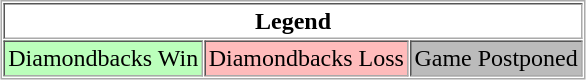<table align="center" border="1" cellpadding="2" cellspacing="1" style="border:1px solid #aaa">
<tr>
<th colspan="3">Legend</th>
</tr>
<tr>
<td style="background:#bfb;">Diamondbacks Win</td>
<td style="background:#fbb;">Diamondbacks Loss</td>
<td style="background:#bbb;">Game Postponed</td>
</tr>
</table>
